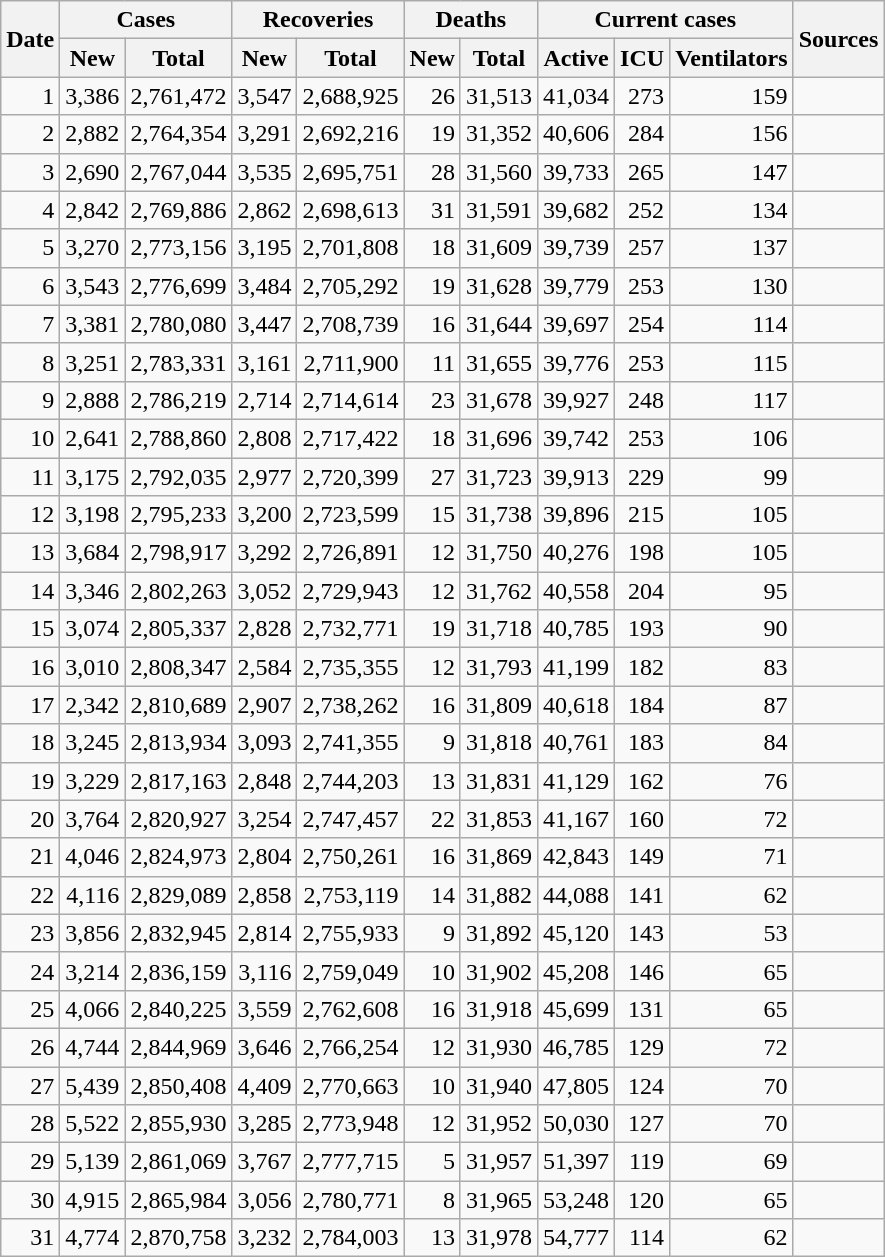<table class="wikitable sortable mw-collapsible mw-collapsed sticky-header-multi sort-under" style="text-align:right;">
<tr>
<th rowspan=2>Date</th>
<th colspan=2>Cases</th>
<th colspan=2>Recoveries</th>
<th colspan=2>Deaths</th>
<th colspan=3>Current cases</th>
<th rowspan=2 class="unsortable">Sources</th>
</tr>
<tr>
<th>New</th>
<th>Total</th>
<th>New</th>
<th>Total</th>
<th>New</th>
<th>Total</th>
<th>Active</th>
<th>ICU</th>
<th>Ventilators</th>
</tr>
<tr>
<td>1</td>
<td>3,386</td>
<td>2,761,472</td>
<td>3,547</td>
<td>2,688,925</td>
<td>26</td>
<td>31,513</td>
<td>41,034</td>
<td>273</td>
<td>159</td>
<td></td>
</tr>
<tr>
<td>2</td>
<td>2,882</td>
<td>2,764,354</td>
<td>3,291</td>
<td>2,692,216</td>
<td>19</td>
<td>31,352</td>
<td>40,606</td>
<td>284</td>
<td>156</td>
<td></td>
</tr>
<tr>
<td>3</td>
<td>2,690</td>
<td>2,767,044</td>
<td>3,535</td>
<td>2,695,751</td>
<td>28</td>
<td>31,560</td>
<td>39,733</td>
<td>265</td>
<td>147</td>
<td></td>
</tr>
<tr>
<td>4</td>
<td>2,842</td>
<td>2,769,886</td>
<td>2,862</td>
<td>2,698,613</td>
<td>31</td>
<td>31,591</td>
<td>39,682</td>
<td>252</td>
<td>134</td>
<td></td>
</tr>
<tr>
<td>5</td>
<td>3,270</td>
<td>2,773,156</td>
<td>3,195</td>
<td>2,701,808</td>
<td>18</td>
<td>31,609</td>
<td>39,739</td>
<td>257</td>
<td>137</td>
<td></td>
</tr>
<tr>
<td>6</td>
<td>3,543</td>
<td>2,776,699</td>
<td>3,484</td>
<td>2,705,292</td>
<td>19</td>
<td>31,628</td>
<td>39,779</td>
<td>253</td>
<td>130</td>
<td></td>
</tr>
<tr>
<td>7</td>
<td>3,381</td>
<td>2,780,080</td>
<td>3,447</td>
<td>2,708,739</td>
<td>16</td>
<td>31,644</td>
<td>39,697</td>
<td>254</td>
<td>114</td>
<td></td>
</tr>
<tr>
<td>8</td>
<td>3,251</td>
<td>2,783,331</td>
<td>3,161</td>
<td>2,711,900</td>
<td>11</td>
<td>31,655</td>
<td>39,776</td>
<td>253</td>
<td>115</td>
<td></td>
</tr>
<tr>
<td>9</td>
<td>2,888</td>
<td>2,786,219</td>
<td>2,714</td>
<td>2,714,614</td>
<td>23</td>
<td>31,678</td>
<td>39,927</td>
<td>248</td>
<td>117</td>
<td></td>
</tr>
<tr>
<td>10</td>
<td>2,641</td>
<td>2,788,860</td>
<td>2,808</td>
<td>2,717,422</td>
<td>18</td>
<td>31,696</td>
<td>39,742</td>
<td>253</td>
<td>106</td>
<td></td>
</tr>
<tr>
<td>11</td>
<td>3,175</td>
<td>2,792,035</td>
<td>2,977</td>
<td>2,720,399</td>
<td>27</td>
<td>31,723</td>
<td>39,913</td>
<td>229</td>
<td>99</td>
<td></td>
</tr>
<tr>
<td>12</td>
<td>3,198</td>
<td>2,795,233</td>
<td>3,200</td>
<td>2,723,599</td>
<td>15</td>
<td>31,738</td>
<td>39,896</td>
<td>215</td>
<td>105</td>
<td></td>
</tr>
<tr>
<td>13</td>
<td>3,684</td>
<td>2,798,917</td>
<td>3,292</td>
<td>2,726,891</td>
<td>12</td>
<td>31,750</td>
<td>40,276</td>
<td>198</td>
<td>105</td>
<td></td>
</tr>
<tr>
<td>14</td>
<td>3,346</td>
<td>2,802,263</td>
<td>3,052</td>
<td>2,729,943</td>
<td>12</td>
<td>31,762</td>
<td>40,558</td>
<td>204</td>
<td>95</td>
<td></td>
</tr>
<tr>
<td>15</td>
<td>3,074</td>
<td>2,805,337</td>
<td>2,828</td>
<td>2,732,771</td>
<td>19</td>
<td>31,718</td>
<td>40,785</td>
<td>193</td>
<td>90</td>
<td></td>
</tr>
<tr>
<td>16</td>
<td>3,010</td>
<td>2,808,347</td>
<td>2,584</td>
<td>2,735,355</td>
<td>12</td>
<td>31,793</td>
<td>41,199</td>
<td>182</td>
<td>83</td>
<td></td>
</tr>
<tr>
<td>17</td>
<td>2,342</td>
<td>2,810,689</td>
<td>2,907</td>
<td>2,738,262</td>
<td>16</td>
<td>31,809</td>
<td>40,618</td>
<td>184</td>
<td>87</td>
<td></td>
</tr>
<tr>
<td>18</td>
<td>3,245</td>
<td>2,813,934</td>
<td>3,093</td>
<td>2,741,355</td>
<td>9</td>
<td>31,818</td>
<td>40,761</td>
<td>183</td>
<td>84</td>
<td></td>
</tr>
<tr>
<td>19</td>
<td>3,229</td>
<td>2,817,163</td>
<td>2,848</td>
<td>2,744,203</td>
<td>13</td>
<td>31,831</td>
<td>41,129</td>
<td>162</td>
<td>76</td>
<td></td>
</tr>
<tr>
<td>20</td>
<td>3,764</td>
<td>2,820,927</td>
<td>3,254</td>
<td>2,747,457</td>
<td>22</td>
<td>31,853</td>
<td>41,167</td>
<td>160</td>
<td>72</td>
<td></td>
</tr>
<tr>
<td>21</td>
<td>4,046</td>
<td>2,824,973</td>
<td>2,804</td>
<td>2,750,261</td>
<td>16</td>
<td>31,869</td>
<td>42,843</td>
<td>149</td>
<td>71</td>
<td></td>
</tr>
<tr>
<td>22</td>
<td>4,116</td>
<td>2,829,089</td>
<td>2,858</td>
<td>2,753,119</td>
<td>14</td>
<td>31,882</td>
<td>44,088</td>
<td>141</td>
<td>62</td>
<td></td>
</tr>
<tr>
<td>23</td>
<td>3,856</td>
<td>2,832,945</td>
<td>2,814</td>
<td>2,755,933</td>
<td>9</td>
<td>31,892</td>
<td>45,120</td>
<td>143</td>
<td>53</td>
<td></td>
</tr>
<tr>
<td>24</td>
<td>3,214</td>
<td>2,836,159</td>
<td>3,116</td>
<td>2,759,049</td>
<td>10</td>
<td>31,902</td>
<td>45,208</td>
<td>146</td>
<td>65</td>
<td></td>
</tr>
<tr>
<td>25</td>
<td>4,066</td>
<td>2,840,225</td>
<td>3,559</td>
<td>2,762,608</td>
<td>16</td>
<td>31,918</td>
<td>45,699</td>
<td>131</td>
<td>65</td>
<td></td>
</tr>
<tr>
<td>26</td>
<td>4,744</td>
<td>2,844,969</td>
<td>3,646</td>
<td>2,766,254</td>
<td>12</td>
<td>31,930</td>
<td>46,785</td>
<td>129</td>
<td>72</td>
<td></td>
</tr>
<tr>
<td>27</td>
<td>5,439</td>
<td>2,850,408</td>
<td>4,409</td>
<td>2,770,663</td>
<td>10</td>
<td>31,940</td>
<td>47,805</td>
<td>124</td>
<td>70</td>
<td></td>
</tr>
<tr>
<td>28</td>
<td>5,522</td>
<td>2,855,930</td>
<td>3,285</td>
<td>2,773,948</td>
<td>12</td>
<td>31,952</td>
<td>50,030</td>
<td>127</td>
<td>70</td>
<td></td>
</tr>
<tr>
<td>29</td>
<td>5,139</td>
<td>2,861,069</td>
<td>3,767</td>
<td>2,777,715</td>
<td>5</td>
<td>31,957</td>
<td>51,397</td>
<td>119</td>
<td>69</td>
<td></td>
</tr>
<tr>
<td>30</td>
<td>4,915</td>
<td>2,865,984</td>
<td>3,056</td>
<td>2,780,771</td>
<td>8</td>
<td>31,965</td>
<td>53,248</td>
<td>120</td>
<td>65</td>
<td></td>
</tr>
<tr>
<td>31</td>
<td>4,774</td>
<td>2,870,758</td>
<td>3,232</td>
<td>2,784,003</td>
<td>13</td>
<td>31,978</td>
<td>54,777</td>
<td>114</td>
<td>62</td>
<td></td>
</tr>
</table>
